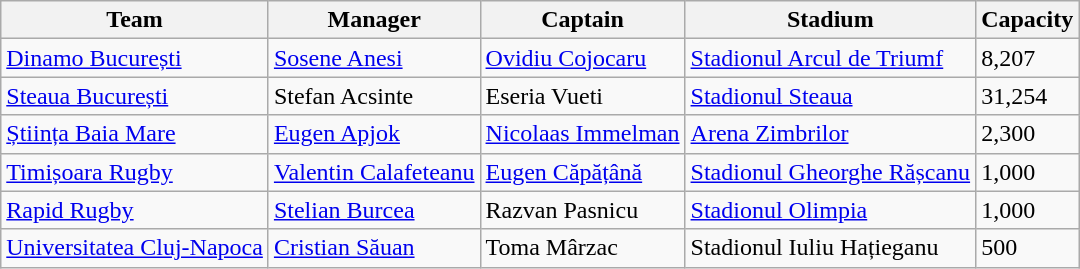<table class="wikitable sortable">
<tr>
<th>Team</th>
<th>Manager</th>
<th>Captain</th>
<th>Stadium</th>
<th>Capacity</th>
</tr>
<tr>
<td><a href='#'>Dinamo București</a></td>
<td> <a href='#'>Sosene Anesi</a></td>
<td> <a href='#'>Ovidiu Cojocaru</a></td>
<td><a href='#'>Stadionul Arcul de Triumf</a></td>
<td>8,207</td>
</tr>
<tr>
<td><a href='#'>Steaua București</a></td>
<td> Stefan Acsinte</td>
<td> Eseria Vueti</td>
<td><a href='#'>Stadionul Steaua</a></td>
<td>31,254</td>
</tr>
<tr>
<td><a href='#'>Știința Baia Mare</a></td>
<td> <a href='#'>Eugen Apjok</a></td>
<td> <a href='#'>Nicolaas Immelman</a></td>
<td><a href='#'>Arena Zimbrilor</a></td>
<td>2,300</td>
</tr>
<tr>
<td><a href='#'>Timișoara Rugby</a></td>
<td> <a href='#'>Valentin Calafeteanu</a></td>
<td> <a href='#'>Eugen Căpățână</a></td>
<td><a href='#'>Stadionul Gheorghe Rășcanu</a></td>
<td>1,000</td>
</tr>
<tr>
<td><a href='#'>Rapid Rugby</a></td>
<td> <a href='#'>Stelian Burcea</a></td>
<td> Razvan Pasnicu</td>
<td><a href='#'>Stadionul Olimpia</a></td>
<td>1,000</td>
</tr>
<tr>
<td><a href='#'>Universitatea Cluj-Napoca</a></td>
<td> <a href='#'>Cristian Săuan</a></td>
<td> Toma Mârzac</td>
<td>Stadionul Iuliu Hațieganu</td>
<td>500</td>
</tr>
</table>
